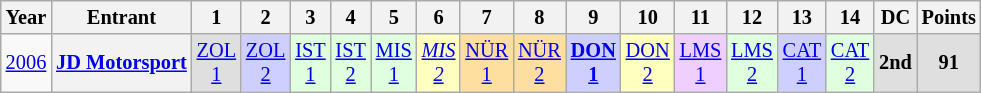<table class="wikitable" style="text-align:center; font-size:85%">
<tr>
<th>Year</th>
<th>Entrant</th>
<th>1</th>
<th>2</th>
<th>3</th>
<th>4</th>
<th>5</th>
<th>6</th>
<th>7</th>
<th>8</th>
<th>9</th>
<th>10</th>
<th>11</th>
<th>12</th>
<th>13</th>
<th>14</th>
<th>DC</th>
<th>Points</th>
</tr>
<tr>
<td><a href='#'>2006</a></td>
<th nowrap><a href='#'>JD Motorsport</a></th>
<td style="background:#dfdfdf;"><a href='#'>ZOL<br>1</a><br></td>
<td style="background:#cfcfff;"><a href='#'>ZOL<br>2</a><br></td>
<td style="background:#dfffdf;"><a href='#'>IST<br>1</a><br></td>
<td style="background:#dfffdf;"><a href='#'>IST<br>2</a><br></td>
<td style="background:#dfffdf;"><a href='#'>MIS<br>1</a><br></td>
<td style="background:#ffffbf;"><em><a href='#'>MIS<br>2</a></em><br></td>
<td style="background:#ffdf9f;"><a href='#'>NÜR<br>1</a><br></td>
<td style="background:#ffdf9f;"><a href='#'>NÜR<br>2</a><br></td>
<td style="background:#cfcfff;"><strong><a href='#'>DON<br>1</a></strong><br></td>
<td style="background:#ffffbf;"><a href='#'>DON<br>2</a><br></td>
<td style="background:#efcfff;"><a href='#'>LMS<br>1</a><br></td>
<td style="background:#dfffdf;"><a href='#'>LMS<br>2</a><br></td>
<td style="background:#cfcfff;"><a href='#'>CAT<br>1</a><br></td>
<td style="background:#dfffdf;"><a href='#'>CAT<br>2</a><br></td>
<th style="background:#dfdfdf;">2nd</th>
<th style="background:#dfdfdf;">91</th>
</tr>
</table>
